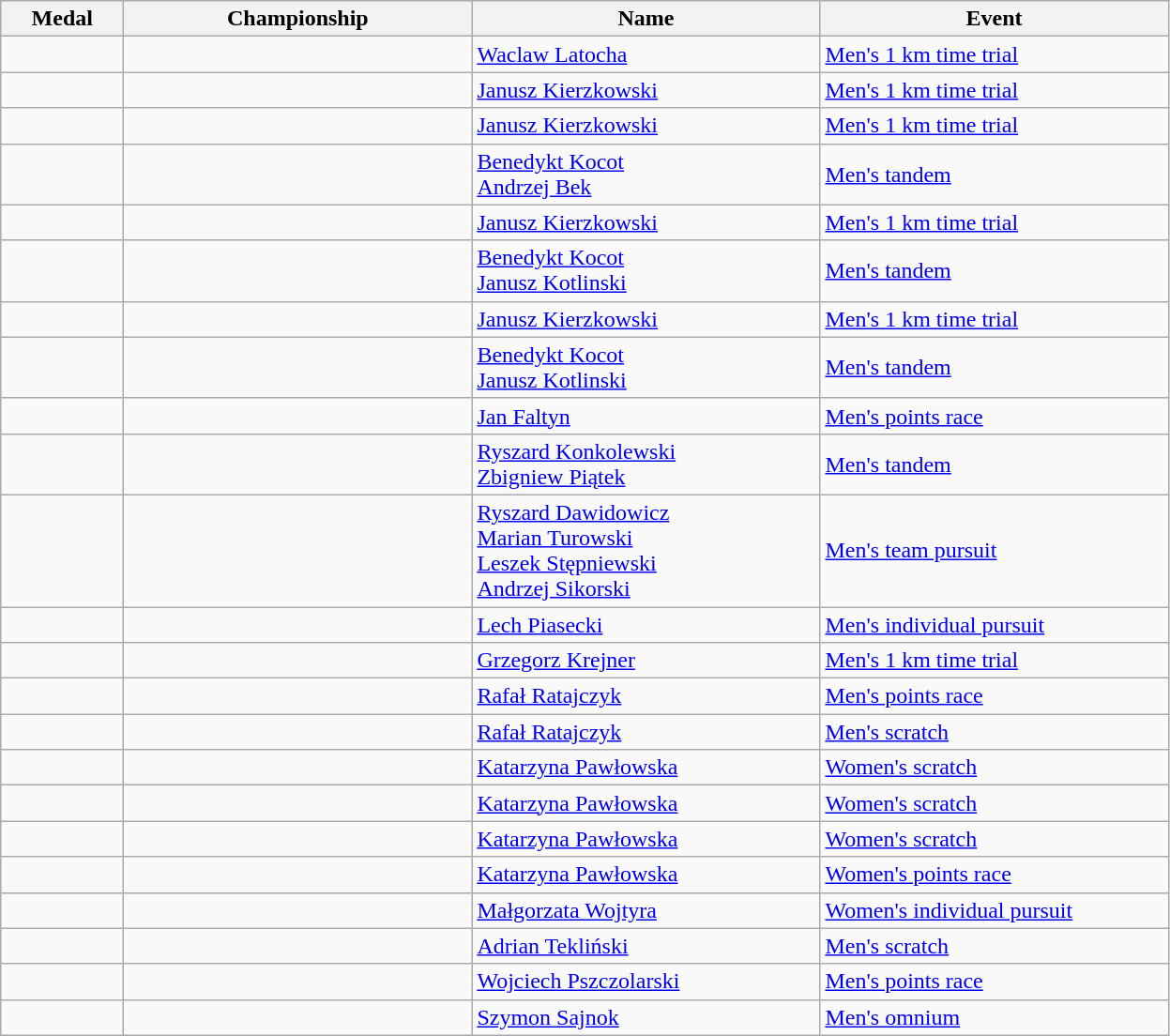<table class="wikitable sortable">
<tr>
<th style="width:5em">Medal</th>
<th style="width:15em">Championship</th>
<th style="width:15em">Name</th>
<th style="width:15em">Event</th>
</tr>
<tr>
<td></td>
<td></td>
<td><a href='#'>Waclaw Latocha</a></td>
<td><a href='#'>Men's 1 km time trial</a></td>
</tr>
<tr>
<td></td>
<td></td>
<td><a href='#'>Janusz Kierzkowski</a></td>
<td><a href='#'>Men's 1 km time trial</a></td>
</tr>
<tr>
<td></td>
<td></td>
<td><a href='#'>Janusz Kierzkowski</a></td>
<td><a href='#'>Men's 1 km time trial</a></td>
</tr>
<tr>
<td></td>
<td></td>
<td><a href='#'>Benedykt Kocot</a><br><a href='#'>Andrzej Bek</a></td>
<td><a href='#'>Men's tandem</a></td>
</tr>
<tr>
<td></td>
<td></td>
<td><a href='#'>Janusz Kierzkowski</a></td>
<td><a href='#'>Men's 1 km time trial</a></td>
</tr>
<tr>
<td></td>
<td></td>
<td><a href='#'>Benedykt Kocot</a><br><a href='#'>Janusz Kotlinski</a></td>
<td><a href='#'>Men's tandem</a></td>
</tr>
<tr>
<td></td>
<td></td>
<td><a href='#'>Janusz Kierzkowski</a></td>
<td><a href='#'>Men's 1 km time trial</a></td>
</tr>
<tr>
<td></td>
<td></td>
<td><a href='#'>Benedykt Kocot</a><br><a href='#'>Janusz Kotlinski</a></td>
<td><a href='#'>Men's tandem</a></td>
</tr>
<tr>
<td></td>
<td></td>
<td><a href='#'>Jan Faltyn</a></td>
<td><a href='#'>Men's points race</a></td>
</tr>
<tr>
<td></td>
<td></td>
<td><a href='#'>Ryszard Konkolewski</a><br><a href='#'>Zbigniew Piątek</a></td>
<td><a href='#'>Men's tandem</a></td>
</tr>
<tr>
<td></td>
<td></td>
<td><a href='#'>Ryszard Dawidowicz</a><br><a href='#'>Marian Turowski</a><br><a href='#'>Leszek Stępniewski</a><br><a href='#'>Andrzej Sikorski</a></td>
<td><a href='#'>Men's team pursuit</a></td>
</tr>
<tr>
<td></td>
<td></td>
<td><a href='#'>Lech Piasecki</a></td>
<td><a href='#'>Men's individual pursuit</a></td>
</tr>
<tr>
<td></td>
<td></td>
<td><a href='#'>Grzegorz Krejner</a></td>
<td><a href='#'>Men's 1 km time trial</a></td>
</tr>
<tr>
<td></td>
<td></td>
<td><a href='#'>Rafał Ratajczyk</a></td>
<td><a href='#'>Men's points race</a></td>
</tr>
<tr>
<td></td>
<td></td>
<td><a href='#'>Rafał Ratajczyk</a></td>
<td><a href='#'>Men's scratch</a></td>
</tr>
<tr>
<td></td>
<td></td>
<td><a href='#'>Katarzyna Pawłowska</a></td>
<td><a href='#'>Women's scratch</a></td>
</tr>
<tr>
<td></td>
<td></td>
<td><a href='#'>Katarzyna Pawłowska</a></td>
<td><a href='#'>Women's scratch</a></td>
</tr>
<tr>
<td></td>
<td></td>
<td><a href='#'>Katarzyna Pawłowska</a></td>
<td><a href='#'>Women's scratch</a></td>
</tr>
<tr>
<td></td>
<td></td>
<td><a href='#'>Katarzyna Pawłowska</a></td>
<td><a href='#'>Women's points race</a></td>
</tr>
<tr>
<td></td>
<td></td>
<td><a href='#'>Małgorzata Wojtyra</a></td>
<td><a href='#'>Women's individual pursuit</a></td>
</tr>
<tr>
<td></td>
<td></td>
<td><a href='#'>Adrian Tekliński</a></td>
<td><a href='#'>Men's scratch</a></td>
</tr>
<tr>
<td></td>
<td></td>
<td><a href='#'>Wojciech Pszczolarski</a></td>
<td><a href='#'>Men's points race</a></td>
</tr>
<tr>
<td></td>
<td></td>
<td><a href='#'>Szymon Sajnok</a></td>
<td><a href='#'>Men's omnium</a></td>
</tr>
</table>
